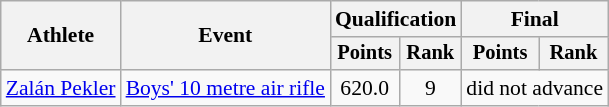<table class="wikitable" style="font-size:90%;">
<tr>
<th rowspan=2>Athlete</th>
<th rowspan=2>Event</th>
<th colspan=2>Qualification</th>
<th colspan=2>Final</th>
</tr>
<tr style="font-size:95%">
<th>Points</th>
<th>Rank</th>
<th>Points</th>
<th>Rank</th>
</tr>
<tr align=center>
<td><a href='#'>Zalán Pekler</a></td>
<td><a href='#'>Boys' 10 metre air rifle</a></td>
<td>620.0</td>
<td>9</td>
<td colspan=2>did not advance</td>
</tr>
</table>
